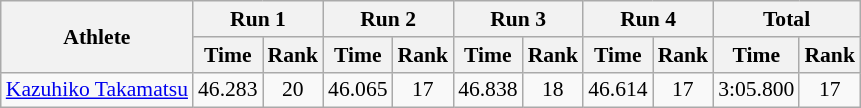<table class="wikitable" border="1" style="font-size:90%">
<tr>
<th rowspan="2">Athlete</th>
<th colspan="2">Run 1</th>
<th colspan="2">Run 2</th>
<th colspan="2">Run 3</th>
<th colspan="2">Run 4</th>
<th colspan="2">Total</th>
</tr>
<tr>
<th>Time</th>
<th>Rank</th>
<th>Time</th>
<th>Rank</th>
<th>Time</th>
<th>Rank</th>
<th>Time</th>
<th>Rank</th>
<th>Time</th>
<th>Rank</th>
</tr>
<tr>
<td><a href='#'>Kazuhiko Takamatsu</a></td>
<td align="center">46.283</td>
<td align="center">20</td>
<td align="center">46.065</td>
<td align="center">17</td>
<td align="center">46.838</td>
<td align="center">18</td>
<td align="center">46.614</td>
<td align="center">17</td>
<td align="center">3:05.800</td>
<td align="center">17</td>
</tr>
</table>
